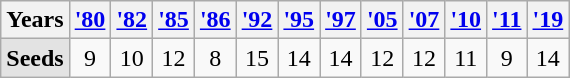<table class="wikitable">
<tr>
<th>Years</th>
<th><a href='#'>'80</a></th>
<th><a href='#'>'82</a></th>
<th><a href='#'>'85</a></th>
<th><a href='#'>'86</a></th>
<th><a href='#'>'92</a></th>
<th><a href='#'>'95</a></th>
<th><a href='#'>'97</a></th>
<th><a href='#'>'05</a></th>
<th><a href='#'>'07</a></th>
<th><a href='#'>'10</a></th>
<th><a href='#'>'11</a></th>
<th><a href='#'>'19</a></th>
</tr>
<tr align=center>
<td style="text-align:left; background:#e3e3e3;"><strong>Seeds</strong></td>
<td>9</td>
<td>10</td>
<td>12</td>
<td>8</td>
<td>15</td>
<td>14</td>
<td>14</td>
<td>12</td>
<td>12</td>
<td>11</td>
<td>9</td>
<td>14</td>
</tr>
</table>
